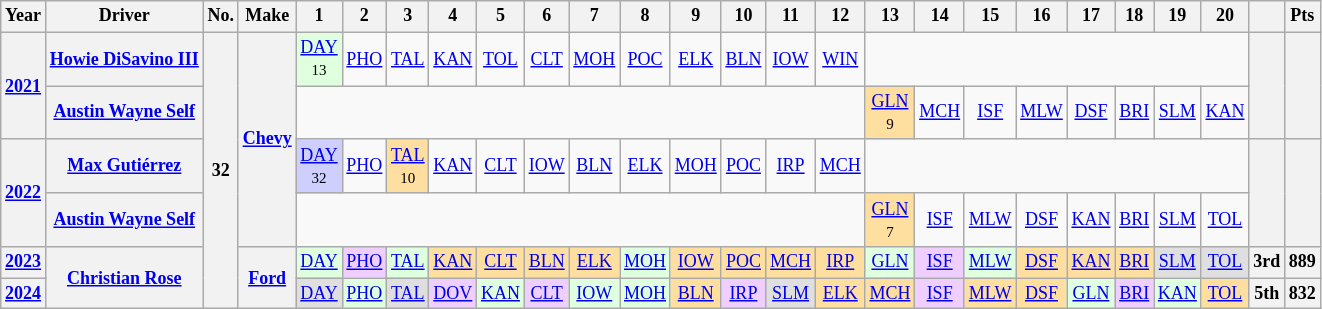<table class="wikitable" style="text-align:center; font-size:75%">
<tr>
<th>Year</th>
<th>Driver</th>
<th>No.</th>
<th>Make</th>
<th>1</th>
<th>2</th>
<th>3</th>
<th>4</th>
<th>5</th>
<th>6</th>
<th>7</th>
<th>8</th>
<th>9</th>
<th>10</th>
<th>11</th>
<th>12</th>
<th>13</th>
<th>14</th>
<th>15</th>
<th>16</th>
<th>17</th>
<th>18</th>
<th>19</th>
<th>20</th>
<th></th>
<th>Pts</th>
</tr>
<tr>
<th rowspan=2><a href='#'>2021</a></th>
<th><a href='#'>Howie DiSavino III</a></th>
<th rowspan=6>32</th>
<th rowspan=4><a href='#'>Chevy</a></th>
<td style="background:#DFFFDF;"><a href='#'>DAY</a><br><small>13</small></td>
<td><a href='#'>PHO</a></td>
<td><a href='#'>TAL</a></td>
<td><a href='#'>KAN</a></td>
<td><a href='#'>TOL</a></td>
<td><a href='#'>CLT</a></td>
<td><a href='#'>MOH</a></td>
<td><a href='#'>POC</a></td>
<td><a href='#'>ELK</a></td>
<td><a href='#'>BLN</a></td>
<td><a href='#'>IOW</a></td>
<td><a href='#'>WIN</a></td>
<td colspan=8></td>
<th rowspan=2></th>
<th rowspan=2></th>
</tr>
<tr>
<th><a href='#'>Austin Wayne Self</a></th>
<td colspan=12></td>
<td style="background:#FFDF9F;"><a href='#'>GLN</a><br><small>9</small></td>
<td><a href='#'>MCH</a></td>
<td><a href='#'>ISF</a></td>
<td><a href='#'>MLW</a></td>
<td><a href='#'>DSF</a></td>
<td><a href='#'>BRI</a></td>
<td><a href='#'>SLM</a></td>
<td><a href='#'>KAN</a></td>
</tr>
<tr>
<th rowspan=2><a href='#'>2022</a></th>
<th><a href='#'>Max Gutiérrez</a></th>
<td style="background:#CFCFFF;"><a href='#'>DAY</a><br><small>32</small></td>
<td><a href='#'>PHO</a></td>
<td style="background:#FFDF9F;"><a href='#'>TAL</a><br><small>10</small></td>
<td><a href='#'>KAN</a></td>
<td><a href='#'>CLT</a></td>
<td><a href='#'>IOW</a></td>
<td><a href='#'>BLN</a></td>
<td><a href='#'>ELK</a></td>
<td><a href='#'>MOH</a></td>
<td><a href='#'>POC</a></td>
<td><a href='#'>IRP</a></td>
<td><a href='#'>MCH</a></td>
<td colspan=8></td>
<th rowspan=2></th>
<th rowspan=2></th>
</tr>
<tr>
<th><a href='#'>Austin Wayne Self</a></th>
<td colspan=12></td>
<td style="background:#FFDF9F;"><a href='#'>GLN</a><br><small>7</small></td>
<td><a href='#'>ISF</a></td>
<td><a href='#'>MLW</a></td>
<td><a href='#'>DSF</a></td>
<td><a href='#'>KAN</a></td>
<td><a href='#'>BRI</a></td>
<td><a href='#'>SLM</a></td>
<td><a href='#'>TOL</a></td>
</tr>
<tr>
<th><a href='#'>2023</a></th>
<th rowspan=2><a href='#'>Christian Rose</a></th>
<th rowspan=2><a href='#'>Ford</a></th>
<td style="background:#DFFFDF;"><a href='#'>DAY</a><br></td>
<td style="background:#EFCFFF;"><a href='#'>PHO</a><br></td>
<td style="background:#DFFFDF;"><a href='#'>TAL</a><br></td>
<td style="background:#FFDF9F;"><a href='#'>KAN</a><br></td>
<td style="background:#FFDF9F;"><a href='#'>CLT</a><br></td>
<td style="background:#FFDF9F;"><a href='#'>BLN</a><br></td>
<td style="background:#FFDF9F;"><a href='#'>ELK</a><br></td>
<td style="background:#DFFFDF;"><a href='#'>MOH</a><br></td>
<td style="background:#FFDF9F;"><a href='#'>IOW</a><br></td>
<td style="background:#FFDF9F;"><a href='#'>POC</a><br></td>
<td style="background:#FFDF9F;"><a href='#'>MCH</a><br></td>
<td style="background:#FFDF9F;"><a href='#'>IRP</a><br></td>
<td style="background:#DFFFDF;"><a href='#'>GLN</a><br></td>
<td style="background:#EFCFFF;"><a href='#'>ISF</a><br></td>
<td style="background:#DFFFDF;"><a href='#'>MLW</a><br></td>
<td style="background:#FFDF9F;"><a href='#'>DSF</a><br></td>
<td style="background:#FFDF9F;"><a href='#'>KAN</a><br></td>
<td style="background:#FFDF9F;"><a href='#'>BRI</a><br></td>
<td style="background:#DFDFDF;"><a href='#'>SLM</a><br></td>
<td style="background:#DFDFDF;"><a href='#'>TOL</a><br></td>
<th>3rd</th>
<th>889</th>
</tr>
<tr>
<th><a href='#'>2024</a></th>
<td style="background:#DFDFDF;"><a href='#'>DAY</a><br></td>
<td style="background:#DFFFDF;"><a href='#'>PHO</a><br></td>
<td style="background:#DFDFDF;"><a href='#'>TAL</a><br></td>
<td style="background:#EFCFFF;"><a href='#'>DOV</a><br></td>
<td style="background:#DFFFDF;"><a href='#'>KAN</a><br></td>
<td style="background:#EFCFFF;"><a href='#'>CLT</a><br></td>
<td style="background:#DFFFDF;"><a href='#'>IOW</a><br></td>
<td style="background:#DFFFDF;"><a href='#'>MOH</a><br></td>
<td style="background:#FFDF9F;"><a href='#'>BLN</a><br></td>
<td style="background:#EFCFFF;"><a href='#'>IRP</a><br></td>
<td style="background:#DFDFDF;"><a href='#'>SLM</a><br></td>
<td style="background:#FFDF9F;"><a href='#'>ELK</a><br></td>
<td style="background:#FFDF9F;"><a href='#'>MCH</a><br></td>
<td style="background:#EFCFFF;"><a href='#'>ISF</a><br></td>
<td style="background:#FFDF9F;"><a href='#'>MLW</a><br></td>
<td style="background:#FFDF9F;"><a href='#'>DSF</a><br></td>
<td style="background:#DFFFDF;"><a href='#'>GLN</a><br></td>
<td style="background:#EFCFFF;"><a href='#'>BRI</a><br></td>
<td style="background:#DFFFDF;"><a href='#'>KAN</a><br></td>
<td style="background:#FFDF9F;"><a href='#'>TOL</a><br></td>
<th>5th</th>
<th>832</th>
</tr>
</table>
